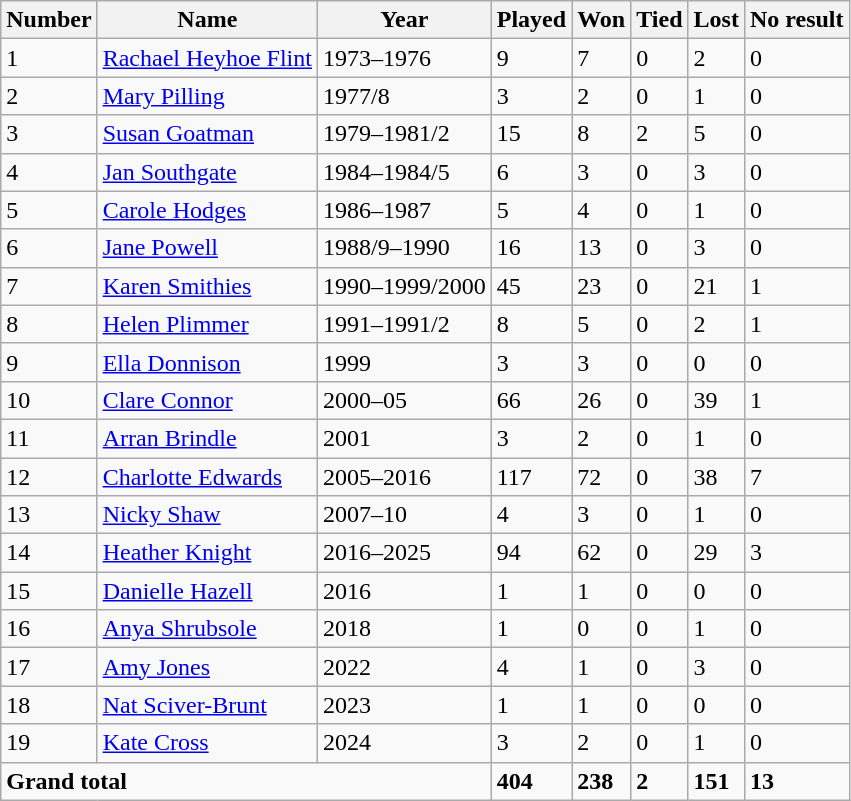<table class="wikitable">
<tr>
<th>Number</th>
<th>Name</th>
<th>Year</th>
<th>Played</th>
<th>Won</th>
<th>Tied</th>
<th>Lost</th>
<th>No result</th>
</tr>
<tr>
<td>1</td>
<td><a href='#'>Rachael Heyhoe Flint</a></td>
<td>1973–1976</td>
<td>9</td>
<td>7</td>
<td>0</td>
<td>2</td>
<td>0</td>
</tr>
<tr>
<td>2</td>
<td><a href='#'>Mary Pilling</a></td>
<td>1977/8</td>
<td>3</td>
<td>2</td>
<td>0</td>
<td>1</td>
<td>0</td>
</tr>
<tr>
<td>3</td>
<td><a href='#'>Susan Goatman</a></td>
<td>1979–1981/2</td>
<td>15</td>
<td>8</td>
<td>2</td>
<td>5</td>
<td>0</td>
</tr>
<tr>
<td>4</td>
<td><a href='#'>Jan Southgate</a></td>
<td>1984–1984/5</td>
<td>6</td>
<td>3</td>
<td>0</td>
<td>3</td>
<td>0</td>
</tr>
<tr>
<td>5</td>
<td><a href='#'>Carole Hodges</a></td>
<td>1986–1987</td>
<td>5</td>
<td>4</td>
<td>0</td>
<td>1</td>
<td>0</td>
</tr>
<tr>
<td>6</td>
<td><a href='#'>Jane Powell</a></td>
<td>1988/9–1990</td>
<td>16</td>
<td>13</td>
<td>0</td>
<td>3</td>
<td>0</td>
</tr>
<tr>
<td>7</td>
<td><a href='#'>Karen Smithies</a></td>
<td>1990–1999/2000</td>
<td>45</td>
<td>23</td>
<td>0</td>
<td>21</td>
<td>1</td>
</tr>
<tr>
<td>8</td>
<td><a href='#'>Helen Plimmer</a></td>
<td>1991–1991/2</td>
<td>8</td>
<td>5</td>
<td>0</td>
<td>2</td>
<td>1</td>
</tr>
<tr>
<td>9</td>
<td><a href='#'>Ella Donnison</a></td>
<td>1999</td>
<td>3</td>
<td>3</td>
<td>0</td>
<td>0</td>
<td>0</td>
</tr>
<tr>
<td>10</td>
<td><a href='#'>Clare Connor</a></td>
<td>2000–05</td>
<td>66</td>
<td>26</td>
<td>0</td>
<td>39</td>
<td>1</td>
</tr>
<tr>
<td>11</td>
<td><a href='#'>Arran Brindle</a></td>
<td>2001</td>
<td>3</td>
<td>2</td>
<td>0</td>
<td>1</td>
<td>0</td>
</tr>
<tr>
<td>12</td>
<td><a href='#'>Charlotte Edwards</a></td>
<td>2005–2016</td>
<td>117</td>
<td>72</td>
<td>0</td>
<td>38</td>
<td>7</td>
</tr>
<tr>
<td>13</td>
<td><a href='#'>Nicky Shaw</a></td>
<td>2007–10</td>
<td>4</td>
<td>3</td>
<td>0</td>
<td>1</td>
<td>0</td>
</tr>
<tr>
<td>14</td>
<td><a href='#'>Heather Knight</a></td>
<td>2016–2025</td>
<td>94</td>
<td>62</td>
<td>0</td>
<td>29</td>
<td>3</td>
</tr>
<tr>
<td>15</td>
<td><a href='#'>Danielle Hazell</a></td>
<td>2016</td>
<td>1</td>
<td>1</td>
<td>0</td>
<td>0</td>
<td>0</td>
</tr>
<tr>
<td>16</td>
<td><a href='#'>Anya Shrubsole</a></td>
<td>2018</td>
<td>1</td>
<td>0</td>
<td>0</td>
<td>1</td>
<td>0</td>
</tr>
<tr>
<td>17</td>
<td><a href='#'>Amy Jones</a></td>
<td>2022</td>
<td>4</td>
<td>1</td>
<td>0</td>
<td>3</td>
<td>0</td>
</tr>
<tr>
<td>18</td>
<td><a href='#'>Nat Sciver-Brunt</a></td>
<td>2023</td>
<td>1</td>
<td>1</td>
<td>0</td>
<td>0</td>
<td>0</td>
</tr>
<tr>
<td>19</td>
<td><a href='#'>Kate Cross</a></td>
<td>2024</td>
<td>3</td>
<td>2</td>
<td>0</td>
<td>1</td>
<td>0</td>
</tr>
<tr>
<td colspan=3><strong>Grand total</strong></td>
<td><strong>404</strong></td>
<td><strong>238</strong></td>
<td><strong>2</strong></td>
<td><strong>151</strong></td>
<td><strong>13</strong></td>
</tr>
</table>
